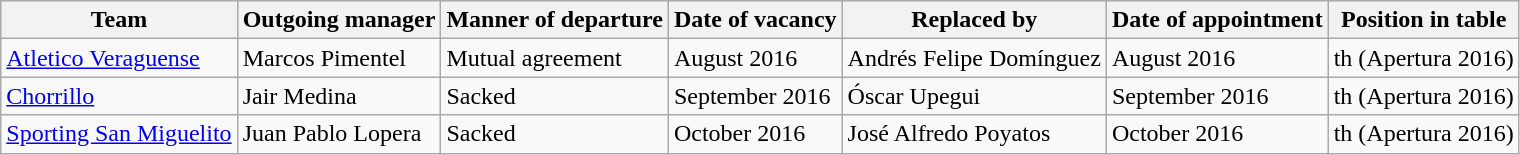<table class="wikitable">
<tr>
<th>Team</th>
<th>Outgoing manager</th>
<th>Manner of departure</th>
<th>Date of vacancy</th>
<th>Replaced by</th>
<th>Date of appointment</th>
<th>Position in table</th>
</tr>
<tr>
<td><a href='#'>Atletico Veraguense</a></td>
<td> Marcos Pimentel</td>
<td>Mutual agreement</td>
<td>August 2016</td>
<td> Andrés Felipe Domínguez</td>
<td>August 2016</td>
<td>th (Apertura 2016)</td>
</tr>
<tr>
<td><a href='#'>Chorrillo</a></td>
<td> Jair Medina</td>
<td>Sacked</td>
<td>September 2016</td>
<td> Óscar Upegui</td>
<td>September 2016</td>
<td>th (Apertura 2016)</td>
</tr>
<tr>
<td><a href='#'>Sporting San Miguelito</a></td>
<td> Juan Pablo Lopera</td>
<td>Sacked</td>
<td>October 2016</td>
<td> José Alfredo Poyatos</td>
<td>October 2016</td>
<td>th (Apertura 2016)</td>
</tr>
</table>
